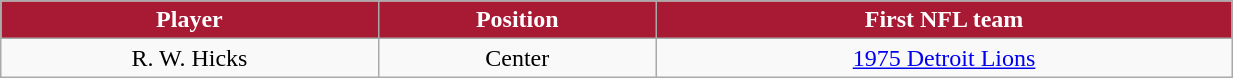<table class="wikitable" width="65%">
<tr align="center" style="background:#A81933;color:#FFFFFF;">
<td><strong>Player</strong></td>
<td><strong>Position</strong></td>
<td><strong>First NFL team</strong></td>
</tr>
<tr align="center" bgcolor="">
<td>R. W. Hicks</td>
<td>Center</td>
<td><a href='#'>1975 Detroit Lions</a></td>
</tr>
</table>
